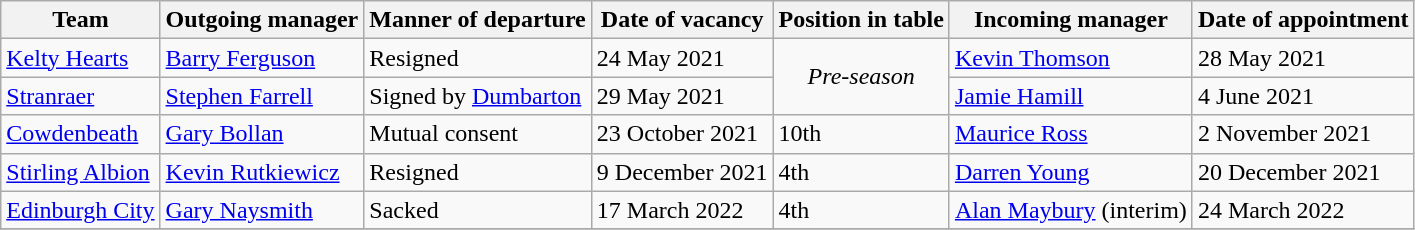<table class="wikitable sortable">
<tr>
<th>Team</th>
<th>Outgoing manager</th>
<th>Manner of departure</th>
<th>Date of vacancy</th>
<th>Position in table</th>
<th>Incoming manager</th>
<th>Date of appointment</th>
</tr>
<tr>
<td><a href='#'>Kelty Hearts</a></td>
<td> <a href='#'>Barry Ferguson</a></td>
<td>Resigned</td>
<td>24 May 2021</td>
<td align=center rowspan=2><em>Pre-season</em></td>
<td> <a href='#'>Kevin Thomson</a></td>
<td>28 May 2021</td>
</tr>
<tr>
<td><a href='#'>Stranraer</a></td>
<td> <a href='#'>Stephen Farrell</a></td>
<td>Signed by <a href='#'>Dumbarton</a></td>
<td>29 May 2021</td>
<td> <a href='#'>Jamie Hamill</a></td>
<td>4 June 2021</td>
</tr>
<tr>
<td><a href='#'>Cowdenbeath</a></td>
<td> <a href='#'>Gary Bollan</a></td>
<td>Mutual consent</td>
<td>23 October 2021</td>
<td>10th</td>
<td> <a href='#'>Maurice Ross</a></td>
<td>2 November 2021</td>
</tr>
<tr>
<td><a href='#'>Stirling Albion</a></td>
<td> <a href='#'>Kevin Rutkiewicz</a></td>
<td>Resigned</td>
<td>9 December 2021</td>
<td>4th</td>
<td> <a href='#'>Darren Young</a></td>
<td>20 December 2021</td>
</tr>
<tr>
<td><a href='#'>Edinburgh City</a></td>
<td> <a href='#'>Gary Naysmith</a></td>
<td>Sacked</td>
<td>17 March 2022</td>
<td>4th</td>
<td> <a href='#'>Alan Maybury</a> (interim)</td>
<td>24 March 2022</td>
</tr>
<tr>
</tr>
</table>
